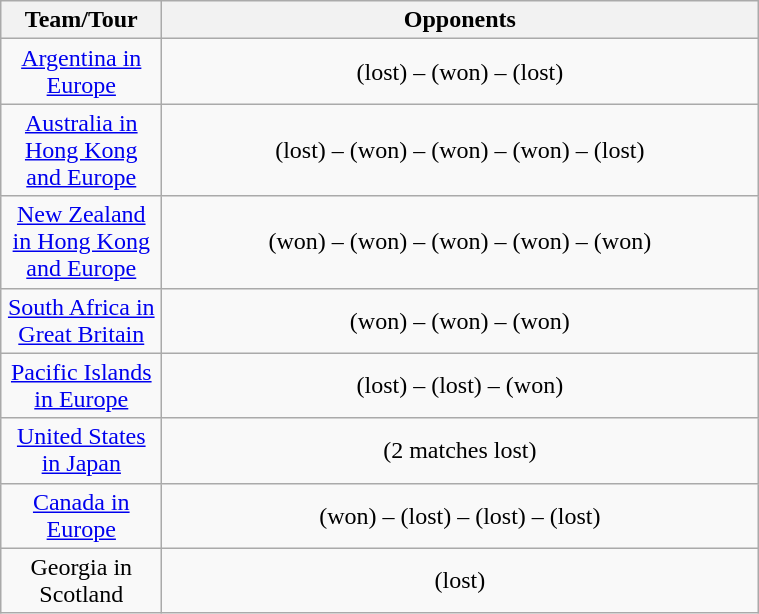<table class="wikitable" style="text-align:center">
<tr>
<th style="width:100px">Team/Tour</th>
<th style="width:390px">Opponents</th>
</tr>
<tr>
<td><a href='#'>Argentina in Europe</a></td>
<td align=center> (lost) –  (won) –  (lost)</td>
</tr>
<tr>
<td><a href='#'>Australia in Hong Kong and Europe</a></td>
<td align=center> (lost) –  (won) –  (won) –  (won) –  (lost)</td>
</tr>
<tr>
<td><a href='#'>New Zealand in Hong Kong and Europe</a></td>
<td align=center> (won) –  (won) –  (won) –  (won) –  (won)</td>
</tr>
<tr>
<td><a href='#'>South Africa in Great Britain</a></td>
<td align=center> (won) –  (won) –  (won)</td>
</tr>
<tr>
<td><a href='#'>Pacific Islands in Europe</a></td>
<td align=center> (lost) –  (lost) –  (won)</td>
</tr>
<tr>
<td><a href='#'>United States in Japan</a></td>
<td align=center> (2 matches lost)</td>
</tr>
<tr>
<td><a href='#'>Canada in Europe</a></td>
<td align=center> (won) –  (lost) –  (lost) –  (lost)</td>
</tr>
<tr>
<td>Georgia in Scotland</td>
<td align=center> (lost)</td>
</tr>
</table>
